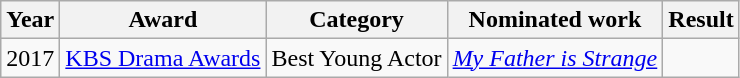<table class="wikitable">
<tr>
<th>Year</th>
<th>Award</th>
<th>Category</th>
<th>Nominated work</th>
<th>Result</th>
</tr>
<tr>
<td>2017</td>
<td><a href='#'>KBS Drama Awards</a></td>
<td>Best Young Actor</td>
<td><em><a href='#'>My Father is Strange</a></em></td>
<td></td>
</tr>
</table>
